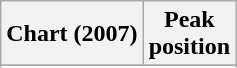<table class="wikitable plainrowheaders">
<tr>
<th scope="col">Chart (2007)</th>
<th scope="col">Peak<br>position</th>
</tr>
<tr>
</tr>
<tr>
</tr>
</table>
